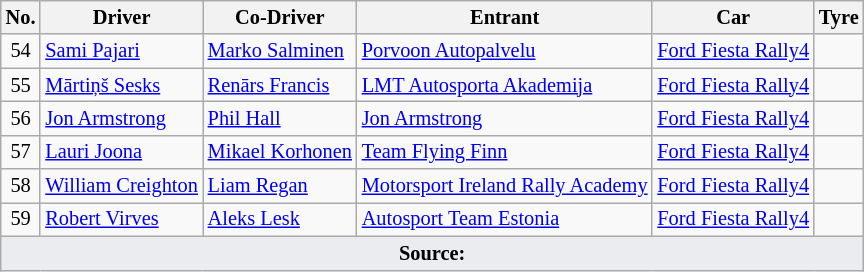<table class="wikitable" style="font-size: 85%;">
<tr>
<th>No.</th>
<th>Driver</th>
<th>Co-Driver</th>
<th>Entrant</th>
<th>Car</th>
<th>Tyre</th>
</tr>
<tr>
<td align="center">54</td>
<td> <a href='#'>Sami Pajari</a></td>
<td> <a href='#'>Marko Salminen</a></td>
<td> <a href='#'>Porvoon Autopalvelu</a></td>
<td><a href='#'>Ford Fiesta Rally4</a></td>
<td align="center"></td>
</tr>
<tr>
<td align="center">55</td>
<td> <a href='#'>Mārtiņš Sesks</a></td>
<td> <a href='#'>Renārs Francis</a></td>
<td> <a href='#'>LMT Autosporta Akademija</a></td>
<td><a href='#'>Ford Fiesta Rally4</a></td>
<td align="center"></td>
</tr>
<tr>
<td align="center">56</td>
<td> <a href='#'>Jon Armstrong</a></td>
<td> <a href='#'>Phil Hall</a></td>
<td> <a href='#'>Jon Armstrong</a></td>
<td><a href='#'>Ford Fiesta Rally4</a></td>
<td align="center"></td>
</tr>
<tr>
<td align="center">57</td>
<td> <a href='#'>Lauri Joona</a></td>
<td> <a href='#'>Mikael Korhonen</a></td>
<td> <a href='#'>Team Flying Finn</a></td>
<td><a href='#'>Ford Fiesta Rally4</a></td>
<td align="center"></td>
</tr>
<tr>
<td align="center">58</td>
<td> <a href='#'>William Creighton</a></td>
<td> <a href='#'>Liam Regan</a></td>
<td> <a href='#'>Motorsport Ireland Rally Academy</a></td>
<td><a href='#'>Ford Fiesta Rally4</a></td>
<td align="center"></td>
</tr>
<tr>
<td align="center">59</td>
<td> <a href='#'>Robert Virves</a></td>
<td> <a href='#'>Aleks Lesk</a></td>
<td> <a href='#'>Autosport Team Estonia</a></td>
<td><a href='#'>Ford Fiesta Rally4</a></td>
<td align="center"></td>
</tr>
<tr>
<td colspan="6" style="background-color:#EAECF0;text-align:center"><strong>Source:</strong></td>
</tr>
</table>
